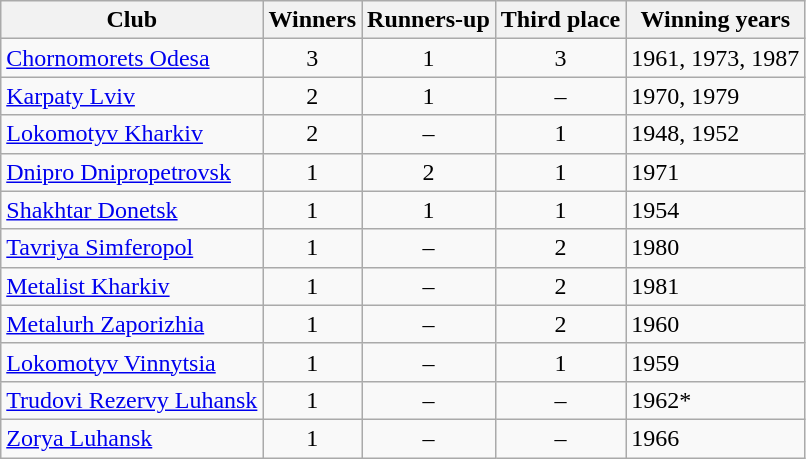<table class="sortable plainrowheaders wikitable">
<tr>
<th>Club</th>
<th>Winners</th>
<th>Runners-up</th>
<th>Third place</th>
<th>Winning years</th>
</tr>
<tr>
<td><a href='#'>Chornomorets Odesa</a></td>
<td align=center>3</td>
<td align=center>1</td>
<td align=center>3</td>
<td align=left>1961, 1973, 1987</td>
</tr>
<tr>
<td><a href='#'>Karpaty Lviv</a></td>
<td align=center>2</td>
<td align=center>1</td>
<td align=center>–</td>
<td align=left>1970, 1979</td>
</tr>
<tr>
<td><a href='#'>Lokomotyv Kharkiv</a></td>
<td align=center>2</td>
<td align=center>–</td>
<td align=center>1</td>
<td align=left>1948, 1952</td>
</tr>
<tr>
<td><a href='#'>Dnipro Dnipropetrovsk</a></td>
<td align=center>1</td>
<td align=center>2</td>
<td align=center>1</td>
<td align=left>1971</td>
</tr>
<tr>
<td><a href='#'>Shakhtar Donetsk</a></td>
<td align=center>1</td>
<td align=center>1</td>
<td align=center>1</td>
<td align=left>1954</td>
</tr>
<tr>
<td><a href='#'>Tavriya Simferopol</a></td>
<td align=center>1</td>
<td align=center>–</td>
<td align=center>2</td>
<td align=left>1980</td>
</tr>
<tr>
<td><a href='#'>Metalist Kharkiv</a></td>
<td align=center>1</td>
<td align=center>–</td>
<td align=center>2</td>
<td align=left>1981</td>
</tr>
<tr>
<td><a href='#'>Metalurh Zaporizhia</a></td>
<td align=center>1</td>
<td align=center>–</td>
<td align=center>2</td>
<td align=left>1960</td>
</tr>
<tr>
<td><a href='#'>Lokomotyv Vinnytsia</a></td>
<td align=center>1</td>
<td align=center>–</td>
<td align=center>1</td>
<td align=left>1959</td>
</tr>
<tr>
<td><a href='#'>Trudovi Rezervy Luhansk</a></td>
<td align=center>1</td>
<td align=center>–</td>
<td align=center>–</td>
<td align=left>1962*</td>
</tr>
<tr>
<td><a href='#'>Zorya Luhansk</a></td>
<td align=center>1</td>
<td align=center>–</td>
<td align=center>–</td>
<td align=left>1966</td>
</tr>
</table>
